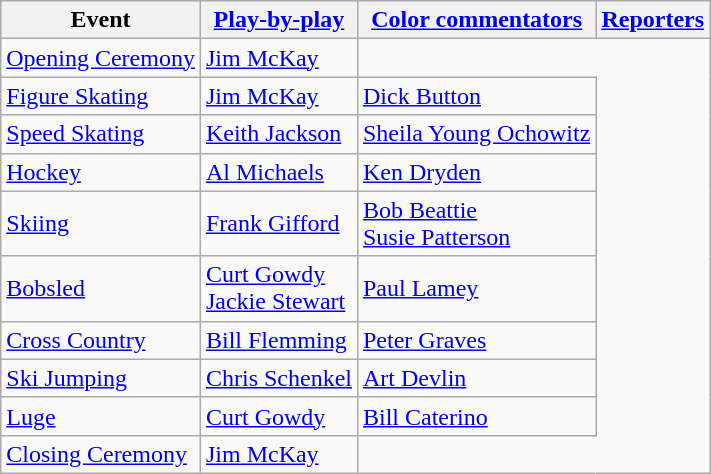<table class="wikitable">
<tr>
<th>Event</th>
<th><a href='#'>Play-by-play</a></th>
<th><a href='#'>Color commentators</a></th>
<th><a href='#'>Reporters</a></th>
</tr>
<tr>
<td><a href='#'>Opening Ceremony</a></td>
<td><a href='#'>Jim McKay</a></td>
</tr>
<tr>
<td><a href='#'>Figure Skating</a></td>
<td><a href='#'>Jim McKay</a></td>
<td><a href='#'>Dick Button</a></td>
</tr>
<tr>
<td><a href='#'>Speed Skating</a></td>
<td><a href='#'>Keith Jackson</a></td>
<td><a href='#'>Sheila Young Ochowitz</a></td>
</tr>
<tr>
<td><a href='#'>Hockey</a></td>
<td><a href='#'>Al Michaels</a></td>
<td><a href='#'>Ken Dryden</a></td>
</tr>
<tr>
<td><a href='#'>Skiing</a></td>
<td><a href='#'>Frank Gifford</a></td>
<td><a href='#'>Bob Beattie</a><br><a href='#'>Susie Patterson</a></td>
</tr>
<tr>
<td><a href='#'>Bobsled</a></td>
<td><a href='#'>Curt Gowdy</a><br><a href='#'>Jackie Stewart</a></td>
<td><a href='#'>Paul Lamey</a></td>
</tr>
<tr>
<td><a href='#'>Cross Country</a></td>
<td><a href='#'>Bill Flemming</a></td>
<td><a href='#'>Peter Graves</a></td>
</tr>
<tr>
<td><a href='#'>Ski Jumping</a></td>
<td><a href='#'>Chris Schenkel</a></td>
<td><a href='#'>Art Devlin</a></td>
</tr>
<tr>
<td><a href='#'>Luge</a></td>
<td><a href='#'>Curt Gowdy</a></td>
<td><a href='#'>Bill Caterino</a></td>
</tr>
<tr>
<td><a href='#'>Closing Ceremony</a></td>
<td><a href='#'>Jim McKay</a></td>
</tr>
</table>
